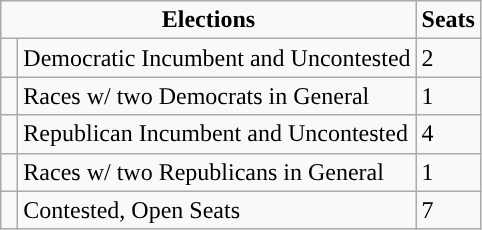<table class="wikitable">
<tr>
<td colspan="2" style="text-align:center;"><strong>Elections</strong></td>
<td style="vertical-align:top;"><strong>Seats</strong><br></td>
</tr>
<tr>
<td style="background-color:"> </td>
<td>Democratic Incumbent and Uncontested</td>
<td>2</td>
</tr>
<tr>
<td style="background-color:"> </td>
<td>Races w/ two Democrats in General</td>
<td>1</td>
</tr>
<tr>
<td style="background-color:"> </td>
<td>Republican Incumbent and Uncontested</td>
<td>4</td>
</tr>
<tr>
<td style="background-color:"> </td>
<td>Races w/ two Republicans in General</td>
<td>1</td>
</tr>
<tr>
<td style="background-color:"> </td>
<td>Contested, Open Seats</td>
<td>7</td>
</tr>
</table>
